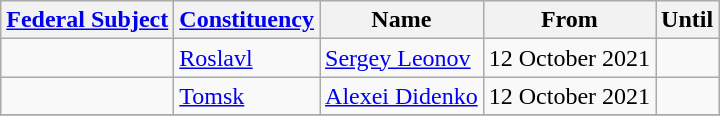<table class="wikitable sortable">
<tr>
<th><a href='#'>Federal Subject</a></th>
<th><a href='#'>Constituency</a></th>
<th>Name</th>
<th>From</th>
<th>Until</th>
</tr>
<tr>
<td></td>
<td><a href='#'>Roslavl</a></td>
<td><a href='#'>Sergey Leonov</a></td>
<td>12 October 2021</td>
<td></td>
</tr>
<tr>
<td></td>
<td><a href='#'>Tomsk</a></td>
<td><a href='#'>Alexei Didenko</a></td>
<td>12 October 2021</td>
<td></td>
</tr>
<tr>
</tr>
</table>
